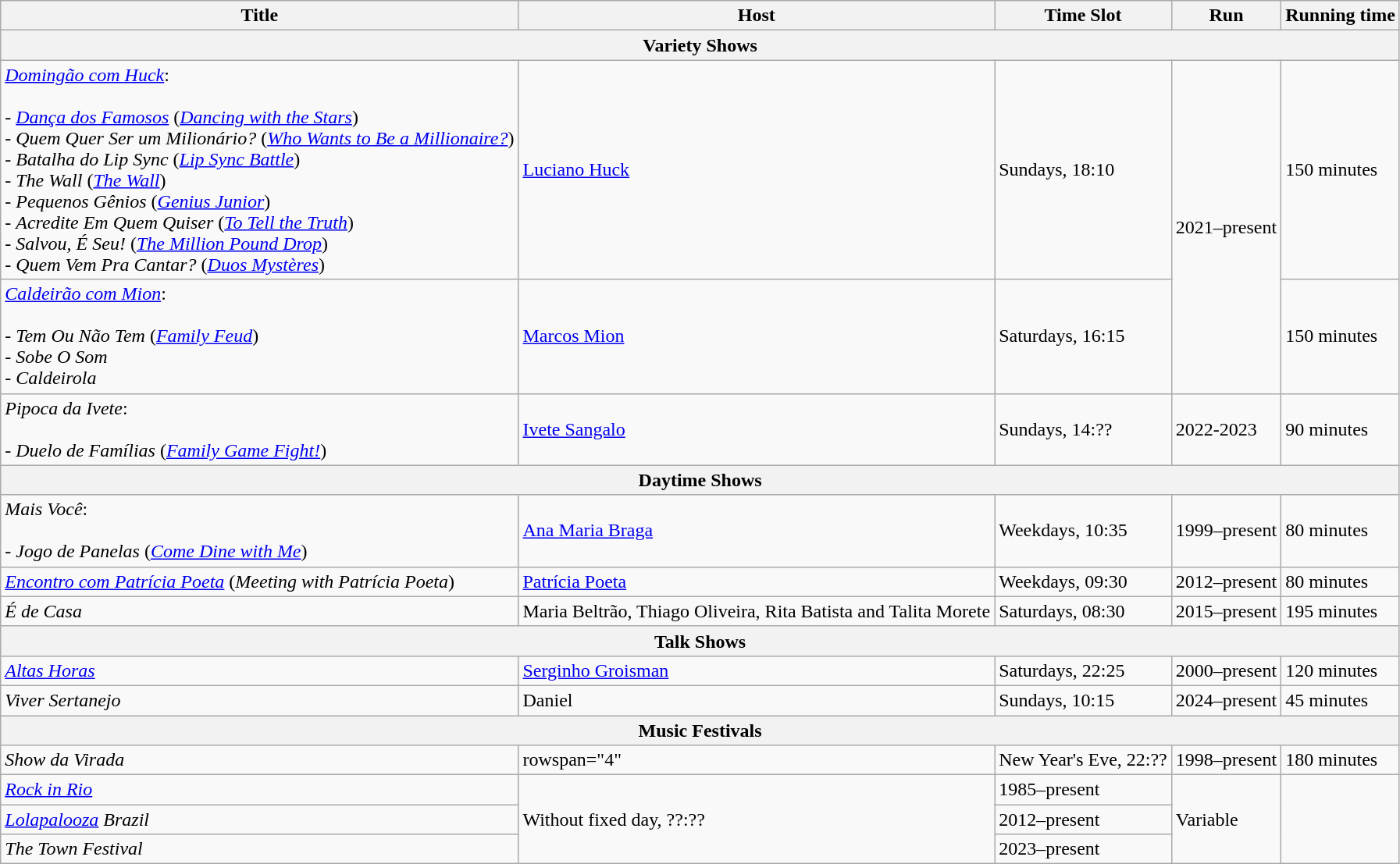<table class="wikitable">
<tr>
<th>Title</th>
<th>Host</th>
<th>Time Slot</th>
<th>Run</th>
<th>Running time</th>
</tr>
<tr>
<th colspan="5">Variety Shows</th>
</tr>
<tr>
<td><em><a href='#'>Domingão com Huck</a></em>:<br><br>- <em><a href='#'>Dança dos Famosos</a></em> (<em><a href='#'>Dancing with the Stars</a></em>)<br>
- <em>Quem Quer Ser um Milionário?</em> (<em><a href='#'>Who Wants to Be a Millionaire?</a></em>)<br>
- <em>Batalha do Lip Sync</em> (<em><a href='#'>Lip Sync Battle</a></em>)<br>
- <em>The Wall</em> (<em><a href='#'>The Wall</a></em>)<br>
- <em>Pequenos Gênios</em> (<em><a href='#'>Genius Junior</a></em>)<br>
- <em>Acredite Em Quem Quiser</em> (<em><a href='#'>To Tell the Truth</a></em>)<br>
- <em>Salvou, É Seu!</em> (<em><a href='#'>The Million Pound Drop</a></em>)<br>
- <em>Quem Vem Pra Cantar?</em> (<em><a href='#'>Duos Mystères</a></em>)</td>
<td><a href='#'>Luciano Huck</a></td>
<td>Sundays, 18:10</td>
<td rowspan="2">2021–present</td>
<td>150 minutes</td>
</tr>
<tr>
<td><em><a href='#'>Caldeirão com Mion</a></em>:<br><br>- <em>Tem Ou Não Tem</em> (<em><a href='#'>Family Feud</a></em>)<br>
- <em>Sobe O Som</em><br>
- <em>Caldeirola</em></td>
<td><a href='#'>Marcos Mion</a></td>
<td>Saturdays, 16:15</td>
<td>150 minutes</td>
</tr>
<tr>
<td><em>Pipoca da Ivete</em>:<br><br>- <em>Duelo de Famílias</em> (<em><a href='#'>Family Game Fight!</a></em>)</td>
<td><a href='#'>Ivete Sangalo</a></td>
<td>Sundays, 14:??</td>
<td>2022-2023</td>
<td>90 minutes</td>
</tr>
<tr>
<th colspan="5">Daytime Shows</th>
</tr>
<tr>
<td><em>Mais Você</em>:<br><br>- <em>Jogo de Panelas</em> (<em><a href='#'>Come Dine with Me</a></em>)</td>
<td><a href='#'>Ana Maria Braga</a></td>
<td>Weekdays, 10:35</td>
<td>1999–present</td>
<td>80 minutes</td>
</tr>
<tr>
<td><em><a href='#'>Encontro com Patrícia Poeta</a></em> (<em>Meeting with Patrícia Poeta</em>)</td>
<td><a href='#'>Patrícia Poeta</a></td>
<td>Weekdays, 09:30</td>
<td>2012–present</td>
<td>80 minutes</td>
</tr>
<tr>
<td><em>É de Casa</em></td>
<td>Maria Beltrão, Thiago Oliveira, Rita Batista and Talita Morete</td>
<td>Saturdays, 08:30</td>
<td>2015–present</td>
<td>195 minutes</td>
</tr>
<tr>
<th colspan="5">Talk Shows</th>
</tr>
<tr>
<td><em><a href='#'>Altas Horas</a></em></td>
<td><a href='#'>Serginho Groisman</a></td>
<td>Saturdays, 22:25</td>
<td>2000–present</td>
<td>120 minutes</td>
</tr>
<tr>
<td><em>Viver Sertanejo</em></td>
<td>Daniel</td>
<td>Sundays, 10:15</td>
<td>2024–present</td>
<td>45 minutes</td>
</tr>
<tr>
<th colspan="5">Music Festivals</th>
</tr>
<tr>
<td><em>Show da Virada</em></td>
<td>rowspan="4" </td>
<td>New Year's Eve, 22:??</td>
<td>1998–present</td>
<td>180 minutes</td>
</tr>
<tr>
<td><em><a href='#'>Rock in Rio</a></em></td>
<td rowspan="3">Without fixed day, ??:??</td>
<td>1985–present</td>
<td rowspan="3">Variable</td>
</tr>
<tr>
<td><a href='#'><em>Lolapalooza</em></a> <em>Brazil</em></td>
<td>2012–present</td>
</tr>
<tr>
<td><em>The Town Festival</em></td>
<td>2023–present</td>
</tr>
</table>
